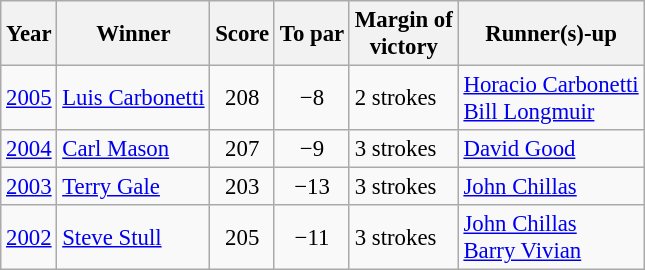<table class="wikitable" style="font-size:95%">
<tr>
<th>Year</th>
<th>Winner</th>
<th>Score</th>
<th>To par</th>
<th>Margin of<br>victory</th>
<th>Runner(s)-up</th>
</tr>
<tr>
<td><a href='#'>2005</a></td>
<td> <a href='#'>Luis Carbonetti</a></td>
<td align=center>208</td>
<td align=center>−8</td>
<td>2 strokes</td>
<td> <a href='#'>Horacio Carbonetti</a><br> <a href='#'>Bill Longmuir</a></td>
</tr>
<tr>
<td><a href='#'>2004</a></td>
<td> <a href='#'>Carl Mason</a></td>
<td align=center>207</td>
<td align=center>−9</td>
<td>3 strokes</td>
<td> <a href='#'>David Good</a></td>
</tr>
<tr>
<td><a href='#'>2003</a></td>
<td> <a href='#'>Terry Gale</a></td>
<td align=center>203</td>
<td align=center>−13</td>
<td>3 strokes</td>
<td> <a href='#'>John Chillas</a></td>
</tr>
<tr>
<td><a href='#'>2002</a></td>
<td> <a href='#'>Steve Stull</a></td>
<td align=center>205</td>
<td align=center>−11</td>
<td>3 strokes</td>
<td> <a href='#'>John Chillas</a><br> <a href='#'>Barry Vivian</a></td>
</tr>
</table>
